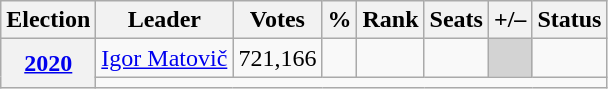<table class="wikitable" style="text-align:center">
<tr>
<th>Election</th>
<th>Leader</th>
<th>Votes</th>
<th>%</th>
<th>Rank</th>
<th>Seats</th>
<th>+/–</th>
<th>Status</th>
</tr>
<tr>
<th rowspan="2"><a href='#'>2020</a></th>
<td><a href='#'>Igor Matovič</a></td>
<td>721,166</td>
<td></td>
<td></td>
<td></td>
<td bgcolor="lightgrey"></td>
<td></td>
</tr>
<tr>
<td colspan="7" align="left"></td>
</tr>
</table>
